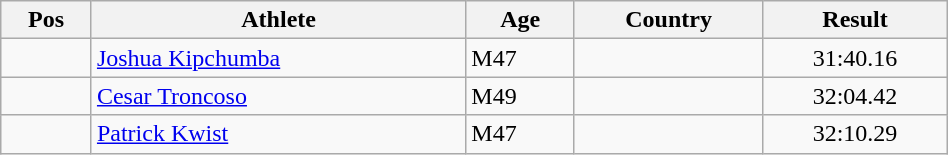<table class="wikitable"  style="text-align:center; width:50%;">
<tr>
<th>Pos</th>
<th>Athlete</th>
<th>Age</th>
<th>Country</th>
<th>Result</th>
</tr>
<tr>
<td align=center></td>
<td align=left><a href='#'>Joshua Kipchumba</a></td>
<td align=left>M47</td>
<td align=left></td>
<td>31:40.16</td>
</tr>
<tr>
<td align=center></td>
<td align=left><a href='#'>Cesar Troncoso</a></td>
<td align=left>M49</td>
<td align=left></td>
<td>32:04.42</td>
</tr>
<tr>
<td align=center></td>
<td align=left><a href='#'>Patrick Kwist</a></td>
<td align=left>M47</td>
<td align=left></td>
<td>32:10.29</td>
</tr>
</table>
